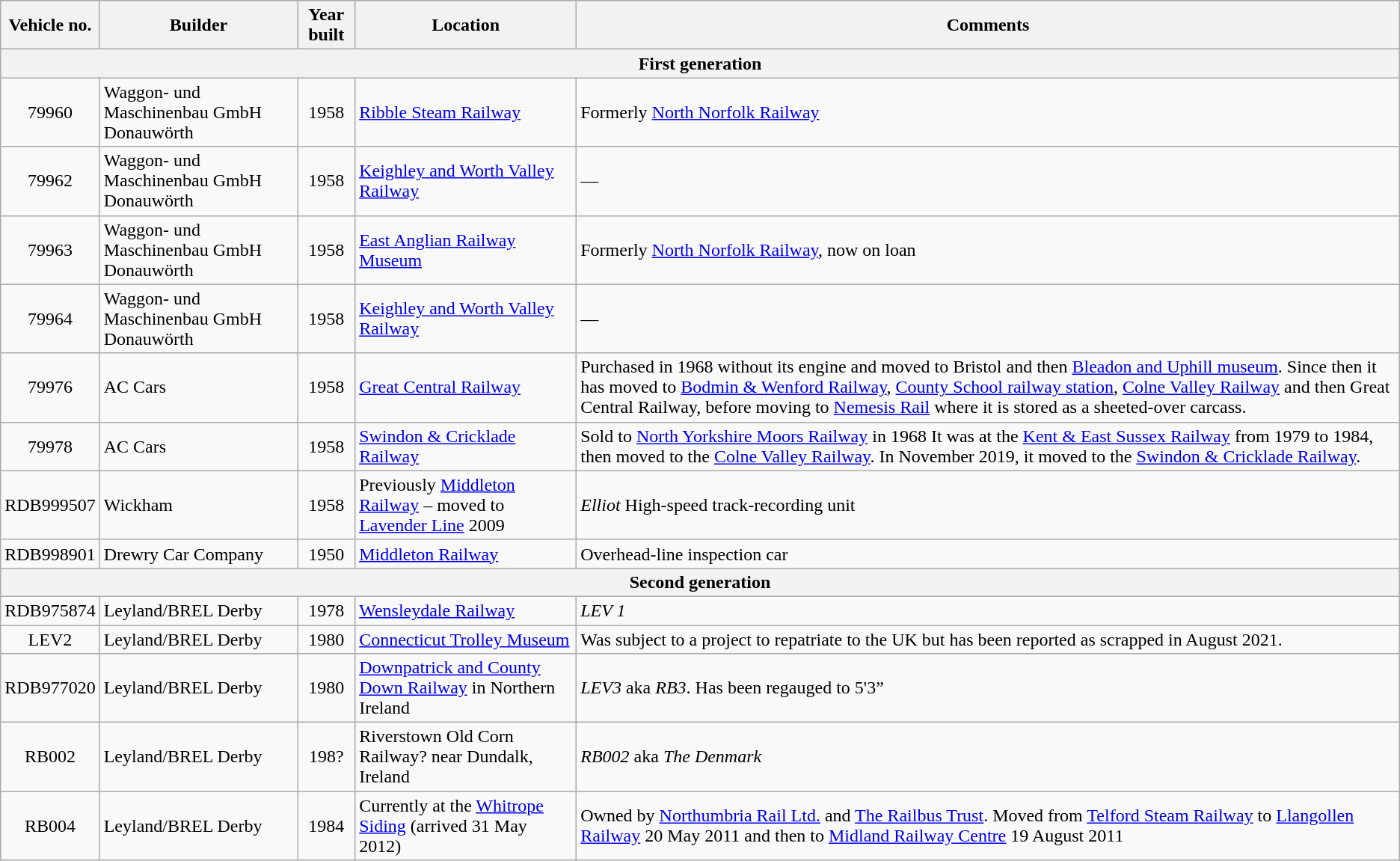<table class="wikitable">
<tr>
<th>Vehicle no.</th>
<th align=left>Builder</th>
<th>Year built</th>
<th align=left>Location</th>
<th align=left>Comments</th>
</tr>
<tr>
<th colspan=5>First generation</th>
</tr>
<tr>
<td align=center>79960</td>
<td>Waggon- und Maschinenbau GmbH Donauwörth</td>
<td align=center>1958</td>
<td><a href='#'>Ribble Steam Railway</a></td>
<td>Formerly <a href='#'>North Norfolk Railway</a></td>
</tr>
<tr>
<td align=center>79962</td>
<td>Waggon- und Maschinenbau GmbH Donauwörth</td>
<td align=center>1958</td>
<td><a href='#'>Keighley and Worth Valley Railway</a></td>
<td align=left>—</td>
</tr>
<tr>
<td align=center>79963</td>
<td>Waggon- und Maschinenbau GmbH Donauwörth</td>
<td align=center>1958</td>
<td><a href='#'>East Anglian Railway Museum</a></td>
<td>Formerly <a href='#'>North Norfolk Railway</a>, now on loan</td>
</tr>
<tr>
<td align=center>79964</td>
<td>Waggon- und Maschinenbau GmbH Donauwörth</td>
<td align=center>1958</td>
<td><a href='#'>Keighley and Worth Valley Railway</a></td>
<td align=left>—</td>
</tr>
<tr>
<td align=center>79976</td>
<td>AC Cars</td>
<td align=center>1958</td>
<td><a href='#'>Great Central Railway</a></td>
<td>Purchased in 1968 without its engine and moved to Bristol and then <a href='#'>Bleadon and Uphill museum</a>. Since then  it has moved to <a href='#'>Bodmin & Wenford Railway</a>, <a href='#'>County School railway station</a>, <a href='#'>Colne Valley Railway</a> and then Great Central Railway, before moving to <a href='#'>Nemesis Rail</a> where it is stored as a sheeted-over carcass.</td>
</tr>
<tr>
<td align=center>79978</td>
<td>AC Cars</td>
<td align=center>1958</td>
<td><a href='#'>Swindon & Cricklade Railway</a></td>
<td align=left>Sold to <a href='#'>North Yorkshire Moors Railway</a> in 1968 It was at the <a href='#'>Kent & East Sussex Railway</a> from 1979 to 1984, then moved to the <a href='#'>Colne Valley Railway</a>. In November 2019, it moved to the <a href='#'>Swindon & Cricklade Railway</a>.</td>
</tr>
<tr>
<td align=center>RDB999507</td>
<td>Wickham</td>
<td align=center>1958</td>
<td>Previously <a href='#'>Middleton Railway</a> – moved to <a href='#'>Lavender Line</a> 2009</td>
<td><em>Elliot</em> High-speed track-recording unit</td>
</tr>
<tr>
<td align=center>RDB998901</td>
<td>Drewry Car Company</td>
<td align=center>1950</td>
<td><a href='#'>Middleton Railway</a></td>
<td>Overhead-line inspection car</td>
</tr>
<tr>
<th colspan=5>Second generation</th>
</tr>
<tr>
<td align=center>RDB975874</td>
<td>Leyland/BREL Derby</td>
<td align=center>1978</td>
<td><a href='#'>Wensleydale Railway</a></td>
<td><em>LEV 1</em></td>
</tr>
<tr>
<td align=center>LEV2</td>
<td>Leyland/BREL Derby</td>
<td align=center>1980</td>
<td><a href='#'>Connecticut Trolley Museum</a></td>
<td>Was subject to a project to repatriate to the UK but has been reported as scrapped in August 2021.</td>
</tr>
<tr>
<td align=center>RDB977020</td>
<td>Leyland/BREL Derby</td>
<td align=center>1980</td>
<td><a href='#'>Downpatrick and County Down Railway</a> in Northern Ireland</td>
<td><em>LEV3</em> aka <em>RB3</em>. Has been regauged to 5'3”</td>
</tr>
<tr>
<td align=center>RB002</td>
<td>Leyland/BREL Derby</td>
<td align=center>198?</td>
<td>Riverstown Old Corn Railway? near Dundalk, Ireland</td>
<td align=left><em>RB002</em> aka <em>The Denmark</em></td>
</tr>
<tr>
<td align=center>RB004</td>
<td>Leyland/BREL Derby</td>
<td align=center>1984</td>
<td>Currently at the <a href='#'>Whitrope Siding</a> (arrived 31 May 2012)</td>
<td align=left>Owned by <a href='#'>Northumbria Rail Ltd.</a> and <a href='#'>The Railbus Trust</a>. Moved from <a href='#'>Telford Steam Railway</a> to <a href='#'>Llangollen Railway</a> 20 May 2011 and then to <a href='#'>Midland Railway Centre</a> 19 August 2011</td>
</tr>
</table>
